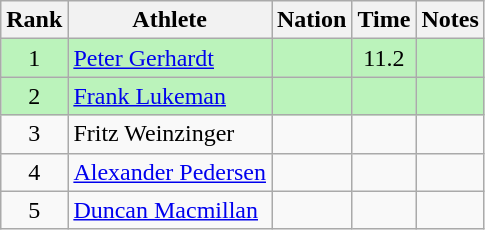<table class="wikitable sortable" style="text-align:center">
<tr>
<th>Rank</th>
<th>Athlete</th>
<th>Nation</th>
<th>Time</th>
<th>Notes</th>
</tr>
<tr style="background:#bbf3bb;">
<td>1</td>
<td align=left><a href='#'>Peter Gerhardt</a></td>
<td align=left></td>
<td>11.2</td>
<td></td>
</tr>
<tr style="background:#bbf3bb;">
<td>2</td>
<td align=left><a href='#'>Frank Lukeman</a></td>
<td align=left></td>
<td></td>
<td></td>
</tr>
<tr>
<td>3</td>
<td align=left>Fritz Weinzinger</td>
<td align=left></td>
<td></td>
<td></td>
</tr>
<tr>
<td>4</td>
<td align=left><a href='#'>Alexander Pedersen</a></td>
<td align=left></td>
<td></td>
<td></td>
</tr>
<tr>
<td>5</td>
<td align=left><a href='#'>Duncan Macmillan</a></td>
<td align=left></td>
<td></td>
<td></td>
</tr>
</table>
